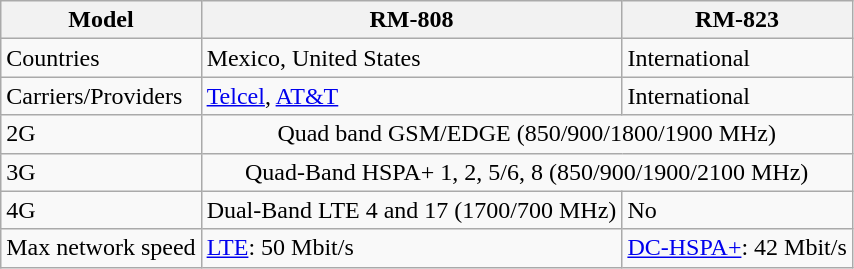<table class="wikitable">
<tr>
<th>Model</th>
<th>RM-808</th>
<th>RM-823</th>
</tr>
<tr>
<td>Countries</td>
<td>Mexico, United States</td>
<td>International</td>
</tr>
<tr>
<td>Carriers/Providers</td>
<td><a href='#'>Telcel</a>, <a href='#'>AT&T</a></td>
<td>International</td>
</tr>
<tr>
<td>2G</td>
<td colspan="3" style="text-align: center;">Quad band GSM/EDGE (850/900/1800/1900 MHz)</td>
</tr>
<tr>
<td>3G</td>
<td style="text-align: center;" colspan="2">Quad-Band HSPA+ 1, 2, 5/6, 8 (850/900/1900/2100 MHz)</td>
</tr>
<tr>
<td>4G</td>
<td>Dual-Band LTE 4 and 17 (1700/700 MHz)</td>
<td>No</td>
</tr>
<tr>
<td>Max network speed</td>
<td><a href='#'>LTE</a>: 50 Mbit/s</td>
<td><a href='#'>DC-HSPA+</a>: 42 Mbit/s</td>
</tr>
</table>
